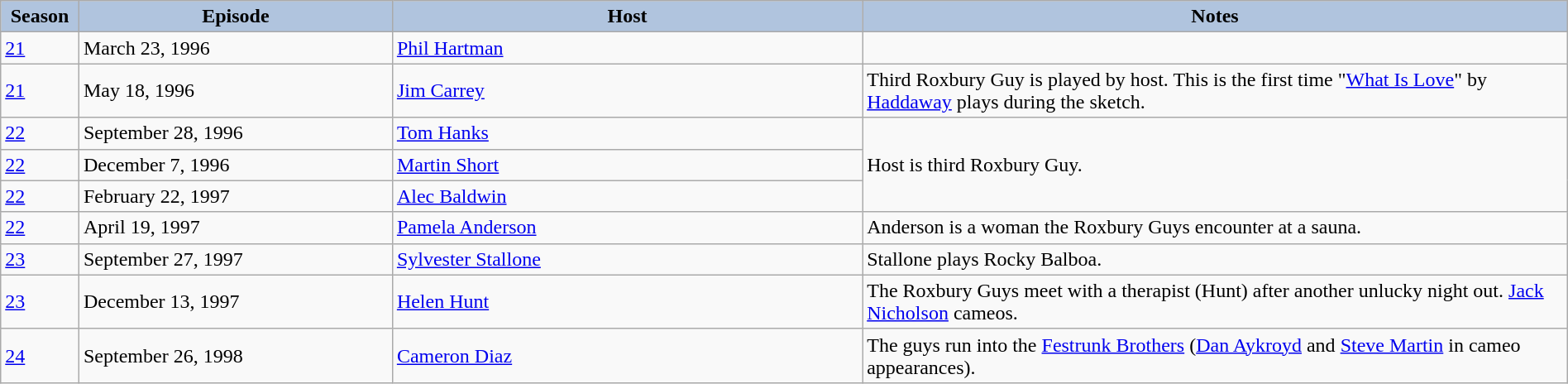<table class="wikitable" style="width:100%;">
<tr>
<th style="background:#B0C4DE;" width="5%">Season</th>
<th style="background:#B0C4DE;" width="20%">Episode</th>
<th style="background:#B0C4DE;" width="30%">Host</th>
<th style="background:#B0C4DE;" width="45%">Notes</th>
</tr>
<tr>
<td><a href='#'>21</a></td>
<td>March 23, 1996</td>
<td><a href='#'>Phil Hartman</a></td>
</tr>
<tr>
<td><a href='#'>21</a></td>
<td>May 18, 1996</td>
<td><a href='#'>Jim Carrey</a></td>
<td>Third Roxbury Guy is played by host. This is the first time "<a href='#'>What Is Love</a>" by <a href='#'>Haddaway</a> plays during the sketch.</td>
</tr>
<tr>
<td><a href='#'>22</a></td>
<td>September 28, 1996</td>
<td><a href='#'>Tom Hanks</a></td>
<td rowspan="3">Host is third Roxbury Guy.</td>
</tr>
<tr>
<td><a href='#'>22</a></td>
<td>December 7, 1996</td>
<td><a href='#'>Martin Short</a></td>
</tr>
<tr>
<td><a href='#'>22</a></td>
<td>February 22, 1997</td>
<td><a href='#'>Alec Baldwin</a></td>
</tr>
<tr>
<td><a href='#'>22</a></td>
<td>April 19, 1997</td>
<td><a href='#'>Pamela Anderson</a></td>
<td>Anderson is a woman the Roxbury Guys encounter at a sauna.</td>
</tr>
<tr>
<td><a href='#'>23</a></td>
<td>September 27, 1997</td>
<td><a href='#'>Sylvester Stallone</a></td>
<td>Stallone plays Rocky Balboa.</td>
</tr>
<tr>
<td><a href='#'>23</a></td>
<td>December 13, 1997</td>
<td><a href='#'>Helen Hunt</a></td>
<td>The Roxbury Guys meet with a therapist (Hunt) after another unlucky night out. <a href='#'>Jack Nicholson</a> cameos.</td>
</tr>
<tr>
<td><a href='#'>24</a></td>
<td>September 26, 1998</td>
<td><a href='#'>Cameron Diaz</a></td>
<td>The guys run into the <a href='#'>Festrunk Brothers</a> (<a href='#'>Dan Aykroyd</a> and <a href='#'>Steve Martin</a> in cameo appearances).</td>
</tr>
</table>
